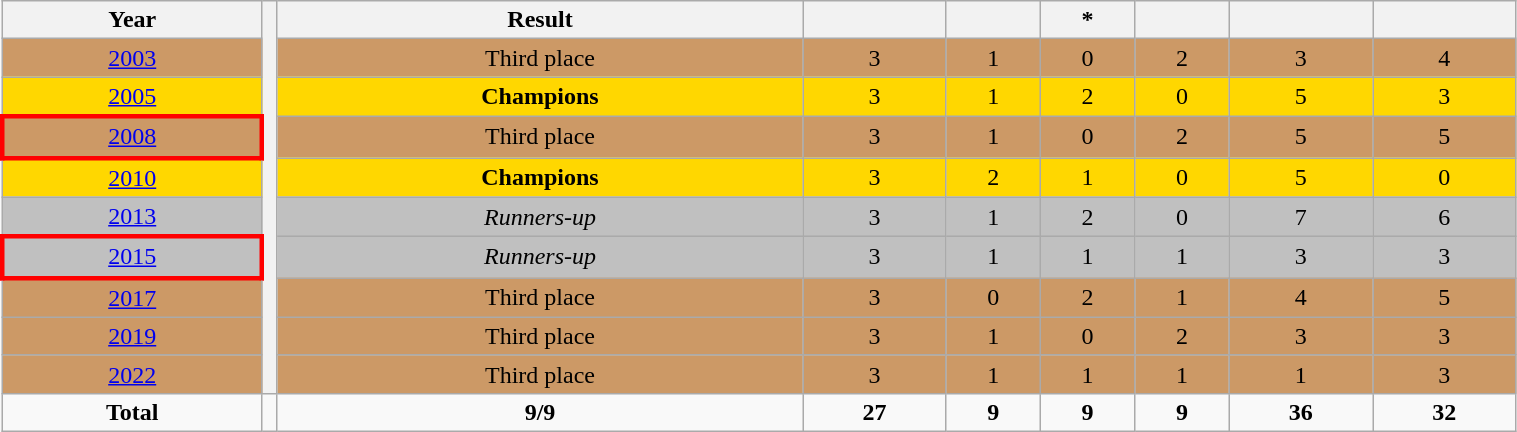<table class="wikitable" style="width:80%; text-align:center;">
<tr>
<th>Year</th>
<th width=1% rowspan=10></th>
<th>Result</th>
<th></th>
<th></th>
<th>*</th>
<th></th>
<th></th>
<th></th>
</tr>
<tr style="background:#c96;">
<td> <a href='#'>2003</a></td>
<td>Third place</td>
<td>3</td>
<td>1</td>
<td>0</td>
<td>2</td>
<td>3</td>
<td>4</td>
</tr>
<tr style="background:gold;">
<td> <a href='#'>2005</a></td>
<td><strong>Champions</strong></td>
<td>3</td>
<td>1</td>
<td>2</td>
<td>0</td>
<td>5</td>
<td>3</td>
</tr>
<tr style="background:#c96;">
<td style="border: 3px solid red"> <a href='#'>2008</a></td>
<td>Third place</td>
<td>3</td>
<td>1</td>
<td>0</td>
<td>2</td>
<td>5</td>
<td>5</td>
</tr>
<tr style="background:gold;">
<td> <a href='#'>2010</a></td>
<td><strong>Champions</strong></td>
<td>3</td>
<td>2</td>
<td>1</td>
<td>0</td>
<td>5</td>
<td>0</td>
</tr>
<tr style="background:silver;">
<td> <a href='#'>2013</a></td>
<td><em>Runners-up</em></td>
<td>3</td>
<td>1</td>
<td>2</td>
<td>0</td>
<td>7</td>
<td>6</td>
</tr>
<tr style="background:silver;">
<td style="border: 3px solid red"> <a href='#'>2015</a></td>
<td><em>Runners-up</em></td>
<td>3</td>
<td>1</td>
<td>1</td>
<td>1</td>
<td>3</td>
<td>3</td>
</tr>
<tr style="background:#c96;">
<td> <a href='#'>2017</a></td>
<td>Third place</td>
<td>3</td>
<td>0</td>
<td>2</td>
<td>1</td>
<td>4</td>
<td>5</td>
</tr>
<tr style="background:#c96;">
<td> <a href='#'>2019</a></td>
<td>Third place</td>
<td>3</td>
<td>1</td>
<td>0</td>
<td>2</td>
<td>3</td>
<td>3</td>
</tr>
<tr style="background:#c96;">
<td> <a href='#'>2022</a></td>
<td>Third place</td>
<td>3</td>
<td>1</td>
<td>1</td>
<td>1</td>
<td>1</td>
<td>3</td>
</tr>
<tr>
<td><strong>Total</strong></td>
<td></td>
<td><strong>9/9</strong></td>
<td><strong>27</strong></td>
<td><strong>9</strong></td>
<td><strong>9</strong></td>
<td><strong>9</strong></td>
<td><strong>36</strong></td>
<td><strong>32</strong></td>
</tr>
</table>
